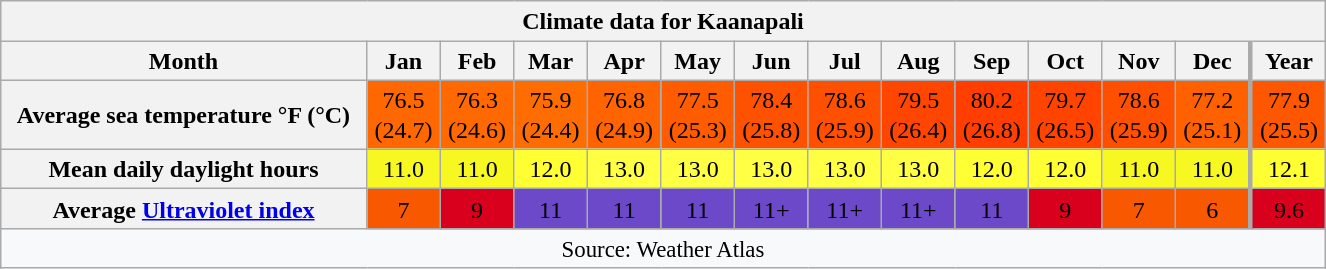<table style="width:70%;text-align:center;line-height:1.2em;margin-left:auto;margin-right:auto" class="wikitable mw-collapsible">
<tr>
<th Colspan=14>Climate data for Kaanapali</th>
</tr>
<tr>
<th>Month</th>
<th>Jan</th>
<th>Feb</th>
<th>Mar</th>
<th>Apr</th>
<th>May</th>
<th>Jun</th>
<th>Jul</th>
<th>Aug</th>
<th>Sep</th>
<th>Oct</th>
<th>Nov</th>
<th>Dec</th>
<th style="border-left-width:medium">Year</th>
</tr>
<tr>
<th>Average sea temperature °F (°C)</th>
<td style="background:#FF6700;color:#000000;">76.5<br>(24.7)</td>
<td style="background:#FF6900;color:#000000;">76.3<br>(24.6)</td>
<td style="background:#FF6D00;color:#000000;">75.9<br>(24.4)</td>
<td style="background:#FF6400;color:#000000;">76.8<br>(24.9)</td>
<td style="background:#FF5C00;color:#000000;">77.5<br>(25.3)</td>
<td style="background:#FF5200;color:#000000;">78.4<br>(25.8)</td>
<td style="background:#FF5000;color:#000000;">78.6<br>(25.9)</td>
<td style="background:#FF4600;color:#000000;">79.5<br>(26.4)</td>
<td style="background:#FF3E00;color:#000000;">80.2<br>(26.8)</td>
<td style="background:#FF4400;color:#000000;">79.7<br>(26.5)</td>
<td style="background:#FF5000;color:#000000;">78.6<br>(25.9)</td>
<td style="background:#FF6000;color:#000000;">77.2<br>(25.1)</td>
<td style="background:#FF5700;color:#000000;border-left-width:medium">77.9<br>(25.5)</td>
</tr>
<tr>
<th>Mean daily daylight hours</th>
<td style="background:#F7F722;color:#000000;">11.0</td>
<td style="background:#F7F722;color:#000000;">11.0</td>
<td style="background:#FFFF33;color:#000000;">12.0</td>
<td style="background:#FFFF44;color:#000000;">13.0</td>
<td style="background:#FFFF44;color:#000000;">13.0</td>
<td style="background:#FFFF44;color:#000000;">13.0</td>
<td style="background:#FFFF44;color:#000000;">13.0</td>
<td style="background:#FFFF44;color:#000000;">13.0</td>
<td style="background:#FFFF33;color:#000000;">12.0</td>
<td style="background:#FFFF33;color:#000000;">12.0</td>
<td style="background:#F7F722;color:#000000;">11.0</td>
<td style="background:#F7F722;color:#000000;">11.0</td>
<td style="background:#FFFF34;color:#000000;border-left-width:medium">12.1</td>
</tr>
<tr>
<th>Average <a href='#'>Ultraviolet index</a></th>
<td style="background:#f85900;color:#000000;">7</td>
<td style="background:#d8001d;color:#000000;">9</td>
<td style="background:#6b49c8;color:#000000;">11</td>
<td style="background:#6b49c8;color:#000000;">11</td>
<td style="background:#6b49c8;color:#000000;">11</td>
<td style="background:#6b49c8;color:#000000;">11+</td>
<td style="background:#6b49c8;color:#000000;">11+</td>
<td style="background:#6b49c8;color:#000000;">11+</td>
<td style="background:#6b49c8;color:#000000;">11</td>
<td style="background:#d8001d;color:#000000;">9</td>
<td style="background:#f85900;color:#000000;">7</td>
<td style="background:#f85900;color:#000000;">6</td>
<td style="background:#d8001d;color:#000000;border-left-width:medium">9.6</td>
</tr>
<tr>
<th Colspan=14 style="background:#f8f9fa;font-weight:normal;font-size:95%;">Source: Weather Atlas </th>
</tr>
</table>
